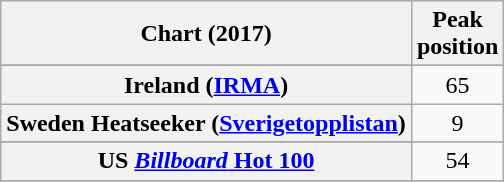<table class="wikitable sortable plainrowheaders" style="text-align:center">
<tr>
<th scope="col">Chart (2017)</th>
<th scope="col">Peak<br> position</th>
</tr>
<tr>
</tr>
<tr>
<th scope="row">Ireland (<a href='#'>IRMA</a>)</th>
<td>65</td>
</tr>
<tr>
<th scope="row">Sweden Heatseeker (<a href='#'>Sverigetopplistan</a>)</th>
<td>9</td>
</tr>
<tr>
</tr>
<tr>
</tr>
<tr>
<th scope="row">US <a href='#'><em>Billboard</em> Hot 100</a></th>
<td>54</td>
</tr>
<tr>
</tr>
</table>
